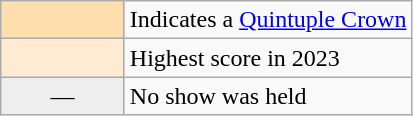<table class="wikitable">
<tr>
<td width="75px" style="background:#ffdead; text-align:center"></td>
<td>Indicates a <a href='#'>Quintuple Crown</a></td>
</tr>
<tr>
<td width="75px" style="background:#ffebd2; text-align:center"></td>
<td>Highest score in 2023</td>
</tr>
<tr>
<td width="75px" style="background:#eee; text-align:center">—</td>
<td>No show was held</td>
</tr>
</table>
